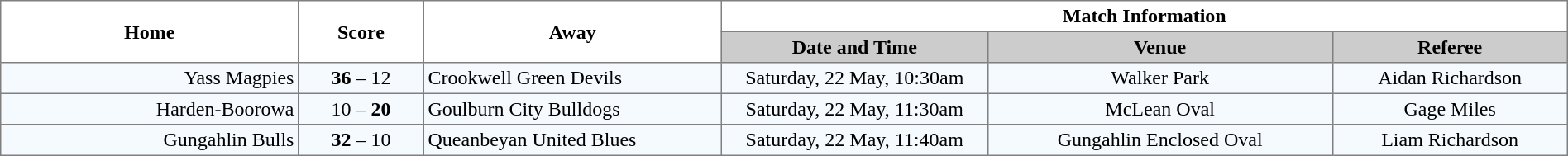<table border="1" cellpadding="3" cellspacing="0" width="100%" style="border-collapse:collapse;  text-align:center;">
<tr>
<th rowspan="2" width="19%">Home</th>
<th rowspan="2" width="8%">Score</th>
<th rowspan="2" width="19%">Away</th>
<th colspan="3">Match Information</th>
</tr>
<tr bgcolor="#CCCCCC">
<th width="17%">Date and Time</th>
<th width="22%">Venue</th>
<th width="50%">Referee</th>
</tr>
<tr style="text-align:center; background:#f5faff;">
<td align="right">Yass Magpies </td>
<td><strong>36</strong> – 12</td>
<td align="left"> Crookwell Green Devils</td>
<td>Saturday, 22 May, 10:30am</td>
<td>Walker Park</td>
<td>Aidan Richardson</td>
</tr>
<tr style="text-align:center; background:#f5faff;">
<td align="right">Harden-Boorowa </td>
<td>10 – <strong>20</strong></td>
<td align="left"> Goulburn City Bulldogs</td>
<td>Saturday, 22 May, 11:30am</td>
<td>McLean Oval</td>
<td>Gage Miles</td>
</tr>
<tr style="text-align:center; background:#f5faff;">
<td align="right">Gungahlin Bulls </td>
<td><strong>32</strong> – 10</td>
<td align="left"> Queanbeyan United Blues</td>
<td>Saturday, 22 May, 11:40am</td>
<td>Gungahlin Enclosed Oval</td>
<td>Liam Richardson</td>
</tr>
</table>
